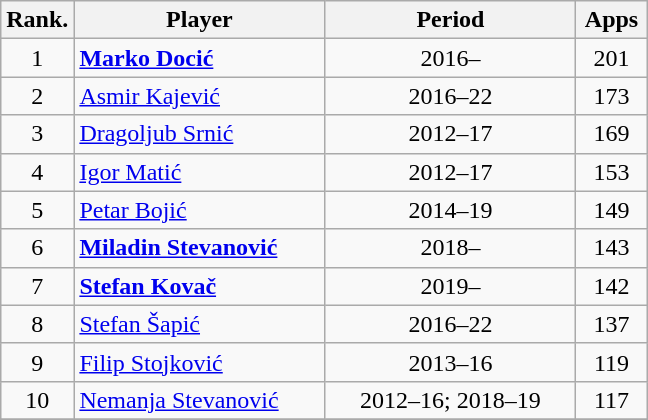<table class="wikitable sortable" style="text-align:center">
<tr>
<th style="width:40px;">Rank.</th>
<th style="width:160px;">Player</th>
<th style="width:160px;">Period</th>
<th style="width:40px;">Apps</th>
</tr>
<tr>
<td>1</td>
<td style="text-align:left;"> <strong><a href='#'>Marko Docić</a></strong></td>
<td>2016–</td>
<td>201</td>
</tr>
<tr>
<td>2</td>
<td style="text-align:left;"> <a href='#'>Asmir Kajević</a></td>
<td>2016–22</td>
<td>173</td>
</tr>
<tr>
<td>3</td>
<td style="text-align:left;"> <a href='#'>Dragoljub Srnić</a></td>
<td>2012–17</td>
<td>169</td>
</tr>
<tr>
<td>4</td>
<td style="text-align:left;"> <a href='#'>Igor Matić</a></td>
<td>2012–17</td>
<td>153</td>
</tr>
<tr>
<td>5</td>
<td style="text-align:left;"> <a href='#'>Petar Bojić</a></td>
<td>2014–19</td>
<td>149</td>
</tr>
<tr>
<td>6</td>
<td style="text-align:left;"> <strong><a href='#'>Miladin Stevanović</a></strong></td>
<td>2018–</td>
<td>143</td>
</tr>
<tr>
<td>7</td>
<td style="text-align:left;"> <strong><a href='#'>Stefan Kovač</a></strong></td>
<td>2019–</td>
<td>142</td>
</tr>
<tr>
<td>8</td>
<td style="text-align:left;"> <a href='#'>Stefan Šapić</a></td>
<td>2016–22</td>
<td>137</td>
</tr>
<tr>
<td>9</td>
<td style="text-align:left;"> <a href='#'>Filip Stojković</a></td>
<td>2013–16</td>
<td>119</td>
</tr>
<tr>
<td>10</td>
<td style="text-align:left;"> <a href='#'>Nemanja Stevanović</a></td>
<td>2012–16; 2018–19</td>
<td>117</td>
</tr>
<tr>
</tr>
</table>
